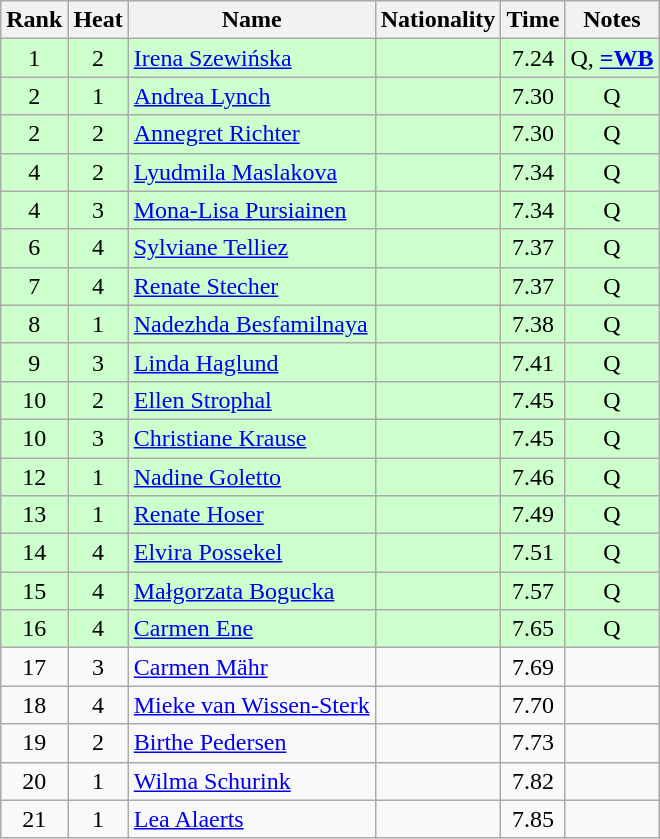<table class="wikitable sortable" style="text-align:center">
<tr>
<th>Rank</th>
<th>Heat</th>
<th>Name</th>
<th>Nationality</th>
<th>Time</th>
<th>Notes</th>
</tr>
<tr bgcolor=ccffcc>
<td>1</td>
<td>2</td>
<td align="left"><a href='#'>Irena Szewińska</a></td>
<td align=left></td>
<td>7.24</td>
<td>Q, <strong><a href='#'>=WB</a></strong></td>
</tr>
<tr bgcolor=ccffcc>
<td>2</td>
<td>1</td>
<td align="left"><a href='#'>Andrea Lynch</a></td>
<td align=left></td>
<td>7.30</td>
<td>Q</td>
</tr>
<tr bgcolor=ccffcc>
<td>2</td>
<td>2</td>
<td align="left"><a href='#'>Annegret Richter</a></td>
<td align=left></td>
<td>7.30</td>
<td>Q</td>
</tr>
<tr bgcolor=ccffcc>
<td>4</td>
<td>2</td>
<td align="left"><a href='#'>Lyudmila Maslakova</a></td>
<td align=left></td>
<td>7.34</td>
<td>Q</td>
</tr>
<tr bgcolor=ccffcc>
<td>4</td>
<td>3</td>
<td align="left"><a href='#'>Mona-Lisa Pursiainen</a></td>
<td align=left></td>
<td>7.34</td>
<td>Q</td>
</tr>
<tr bgcolor=ccffcc>
<td>6</td>
<td>4</td>
<td align="left"><a href='#'>Sylviane Telliez</a></td>
<td align=left></td>
<td>7.37</td>
<td>Q</td>
</tr>
<tr bgcolor=ccffcc>
<td>7</td>
<td>4</td>
<td align="left"><a href='#'>Renate Stecher</a></td>
<td align=left></td>
<td>7.37</td>
<td>Q</td>
</tr>
<tr bgcolor=ccffcc>
<td>8</td>
<td>1</td>
<td align="left"><a href='#'>Nadezhda Besfamilnaya</a></td>
<td align=left></td>
<td>7.38</td>
<td>Q</td>
</tr>
<tr bgcolor=ccffcc>
<td>9</td>
<td>3</td>
<td align="left"><a href='#'>Linda Haglund</a></td>
<td align=left></td>
<td>7.41</td>
<td>Q</td>
</tr>
<tr bgcolor=ccffcc>
<td>10</td>
<td>2</td>
<td align="left"><a href='#'>Ellen Strophal</a></td>
<td align=left></td>
<td>7.45</td>
<td>Q</td>
</tr>
<tr bgcolor=ccffcc>
<td>10</td>
<td>3</td>
<td align="left"><a href='#'>Christiane Krause</a></td>
<td align=left></td>
<td>7.45</td>
<td>Q</td>
</tr>
<tr bgcolor=ccffcc>
<td>12</td>
<td>1</td>
<td align="left"><a href='#'>Nadine Goletto</a></td>
<td align=left></td>
<td>7.46</td>
<td>Q</td>
</tr>
<tr bgcolor=ccffcc>
<td>13</td>
<td>1</td>
<td align="left"><a href='#'>Renate Hoser</a></td>
<td align=left></td>
<td>7.49</td>
<td>Q</td>
</tr>
<tr bgcolor=ccffcc>
<td>14</td>
<td>4</td>
<td align="left"><a href='#'>Elvira Possekel</a></td>
<td align=left></td>
<td>7.51</td>
<td>Q</td>
</tr>
<tr bgcolor=ccffcc>
<td>15</td>
<td>4</td>
<td align="left"><a href='#'>Małgorzata Bogucka</a></td>
<td align=left></td>
<td>7.57</td>
<td>Q</td>
</tr>
<tr bgcolor=ccffcc>
<td>16</td>
<td>4</td>
<td align="left"><a href='#'>Carmen Ene</a></td>
<td align=left></td>
<td>7.65</td>
<td>Q</td>
</tr>
<tr>
<td>17</td>
<td>3</td>
<td align="left"><a href='#'>Carmen Mähr</a></td>
<td align=left></td>
<td>7.69</td>
<td></td>
</tr>
<tr>
<td>18</td>
<td>4</td>
<td align="left"><a href='#'>Mieke van Wissen-Sterk</a></td>
<td align=left></td>
<td>7.70</td>
<td></td>
</tr>
<tr>
<td>19</td>
<td>2</td>
<td align="left"><a href='#'>Birthe Pedersen</a></td>
<td align=left></td>
<td>7.73</td>
<td></td>
</tr>
<tr>
<td>20</td>
<td>1</td>
<td align="left"><a href='#'>Wilma Schurink</a></td>
<td align=left></td>
<td>7.82</td>
<td></td>
</tr>
<tr>
<td>21</td>
<td>1</td>
<td align="left"><a href='#'>Lea Alaerts</a></td>
<td align=left></td>
<td>7.85</td>
<td></td>
</tr>
</table>
